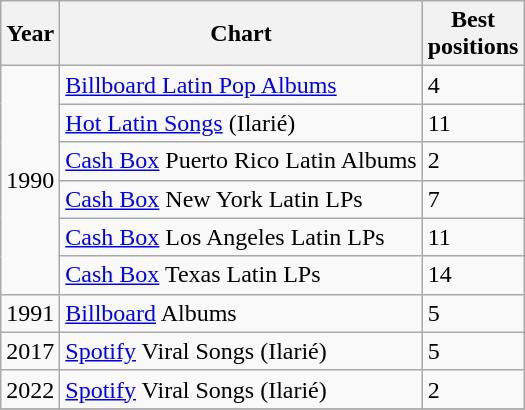<table class="wikitable">
<tr>
<th>Year</th>
<th>Chart</th>
<th>Best<br>positions</th>
</tr>
<tr>
<td rowspan="6">1990</td>
<td> <a href='#'>Billboard Latin Pop Albums</a></td>
<td rowspan=1>4</td>
</tr>
<tr>
<td> <a href='#'>Hot Latin Songs</a> (Ilarié)</td>
<td rowspan=1>11</td>
</tr>
<tr>
<td> <a href='#'>Cash Box</a> Puerto Rico Latin Albums</td>
<td rowspan=1>2</td>
</tr>
<tr>
<td> <a href='#'>Cash Box</a> New York Latin LPs</td>
<td rowspan=1>7</td>
</tr>
<tr>
<td> <a href='#'>Cash Box</a> Los Angeles Latin LPs</td>
<td rowspan=1>11</td>
</tr>
<tr>
<td> <a href='#'>Cash Box</a> Texas Latin LPs</td>
<td rowspan=1>14</td>
</tr>
<tr>
<td rowspan=>1991</td>
<td> <a href='#'>Billboard</a> Albums</td>
<td rowspan=1>5</td>
</tr>
<tr>
<td rowspan=>2017</td>
<td> <a href='#'>Spotify</a> Viral Songs (Ilarié)</td>
<td rowspan=1>5</td>
</tr>
<tr>
<td rowspan=>2022</td>
<td> <a href='#'>Spotify</a> Viral Songs (Ilarié)</td>
<td rowspan=1>2</td>
</tr>
<tr>
</tr>
</table>
